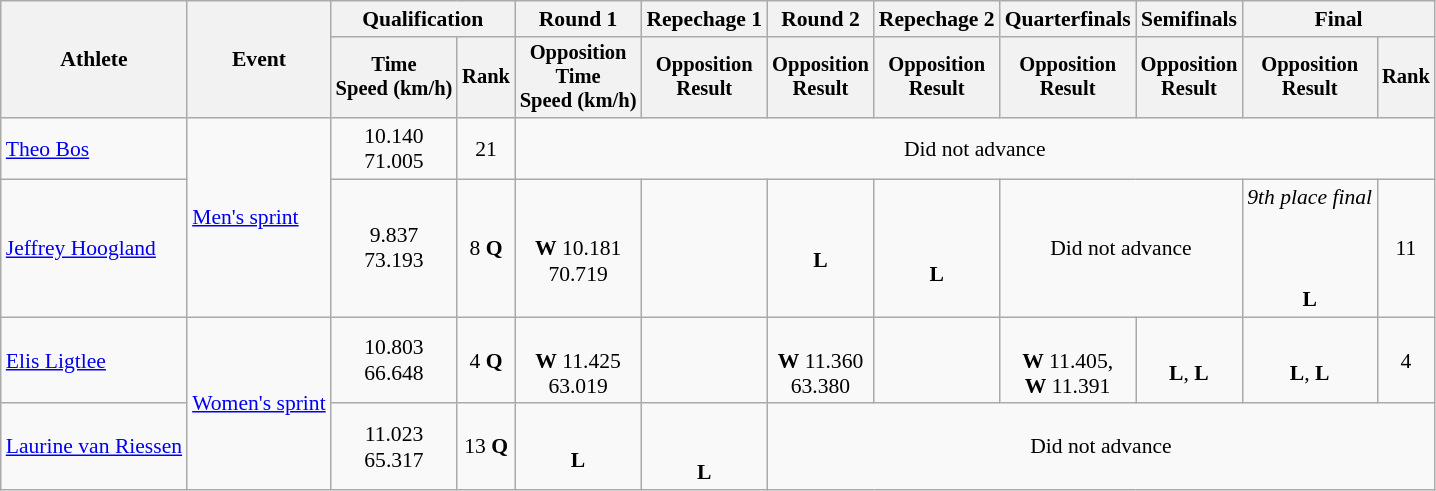<table class="wikitable" style="font-size:90%">
<tr>
<th rowspan=2>Athlete</th>
<th rowspan=2>Event</th>
<th colspan=2>Qualification</th>
<th>Round 1</th>
<th>Repechage 1</th>
<th>Round 2</th>
<th>Repechage 2</th>
<th>Quarterfinals</th>
<th>Semifinals</th>
<th colspan=2>Final</th>
</tr>
<tr style="font-size:95%">
<th>Time<br>Speed (km/h)</th>
<th>Rank</th>
<th>Opposition<br>Time<br>Speed (km/h)</th>
<th>Opposition<br>Result</th>
<th>Opposition<br>Result</th>
<th>Opposition<br>Result</th>
<th>Opposition<br>Result</th>
<th>Opposition<br>Result</th>
<th>Opposition<br>Result</th>
<th>Rank</th>
</tr>
<tr align=center>
<td align=left><a href='#'>Theo Bos</a></td>
<td align=left rowspan=2><a href='#'>Men's sprint</a></td>
<td>10.140<br>71.005</td>
<td>21</td>
<td colspan=8>Did not advance</td>
</tr>
<tr align=center>
<td align=left><a href='#'>Jeffrey Hoogland</a></td>
<td>9.837<br>73.193</td>
<td>8 <strong>Q</strong></td>
<td><br><strong>W</strong> 10.181<br>70.719</td>
<td></td>
<td><br><strong>L</strong></td>
<td><br><br><strong>L</strong></td>
<td colspan=2>Did not advance</td>
<td><em>9th place final</em><br><br><br><br><strong>L</strong></td>
<td>11</td>
</tr>
<tr align=center>
<td align=left><a href='#'>Elis Ligtlee</a></td>
<td align=left rowspan=2><a href='#'>Women's sprint</a></td>
<td>10.803<br>66.648</td>
<td>4 <strong>Q</strong></td>
<td><br><strong>W</strong> 11.425<br>63.019</td>
<td></td>
<td><br><strong>W</strong> 11.360<br>63.380</td>
<td></td>
<td><br> <strong>W</strong> 11.405,<br><strong>W</strong> 11.391</td>
<td><br> <strong>L</strong>, <strong>L</strong></td>
<td><br><strong>L</strong>, <strong>L</strong></td>
<td>4</td>
</tr>
<tr align=center>
<td align=left><a href='#'>Laurine van Riessen</a></td>
<td>11.023<br>65.317</td>
<td>13 <strong>Q</strong></td>
<td><br><strong>L</strong></td>
<td><br><br><strong>L</strong></td>
<td colspan=6>Did not advance</td>
</tr>
</table>
